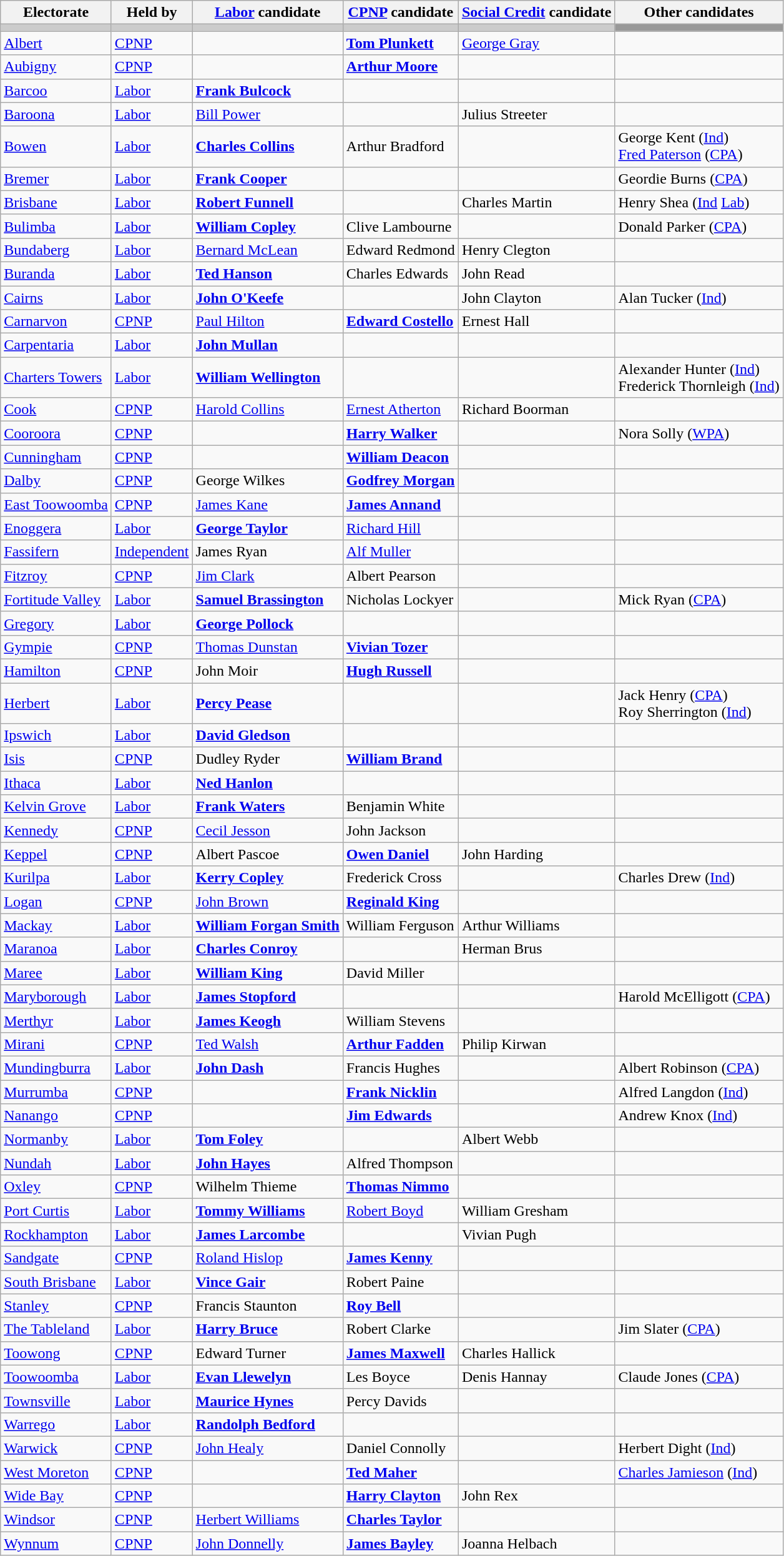<table class="wikitable">
<tr>
<th>Electorate</th>
<th>Held by</th>
<th><a href='#'>Labor</a> candidate</th>
<th><a href='#'>CPNP</a> candidate</th>
<th><a href='#'>Social Credit</a> candidate</th>
<th>Other candidates</th>
</tr>
<tr bgcolor="#cccccc">
<td></td>
<td></td>
<td></td>
<td></td>
<td></td>
<td bgcolor="#999999"></td>
</tr>
<tr>
<td><a href='#'>Albert</a></td>
<td><a href='#'>CPNP</a></td>
<td></td>
<td><strong><a href='#'>Tom Plunkett</a></strong></td>
<td><a href='#'>George Gray</a></td>
<td></td>
</tr>
<tr>
<td><a href='#'>Aubigny</a></td>
<td><a href='#'>CPNP</a></td>
<td></td>
<td><strong><a href='#'>Arthur Moore</a></strong></td>
<td></td>
<td></td>
</tr>
<tr>
<td><a href='#'>Barcoo</a></td>
<td><a href='#'>Labor</a></td>
<td><strong><a href='#'>Frank Bulcock</a></strong></td>
<td></td>
<td></td>
<td></td>
</tr>
<tr>
<td><a href='#'>Baroona</a></td>
<td><a href='#'>Labor</a></td>
<td><a href='#'>Bill Power</a></td>
<td></td>
<td>Julius Streeter</td>
<td></td>
</tr>
<tr>
<td><a href='#'>Bowen</a></td>
<td><a href='#'>Labor</a></td>
<td><strong><a href='#'>Charles Collins</a></strong></td>
<td>Arthur Bradford</td>
<td></td>
<td>George Kent (<a href='#'>Ind</a>) <br> <a href='#'>Fred Paterson</a> (<a href='#'>CPA</a>)</td>
</tr>
<tr>
<td><a href='#'>Bremer</a></td>
<td><a href='#'>Labor</a></td>
<td><strong><a href='#'>Frank Cooper</a></strong></td>
<td></td>
<td></td>
<td>Geordie Burns (<a href='#'>CPA</a>)</td>
</tr>
<tr>
<td><a href='#'>Brisbane</a></td>
<td><a href='#'>Labor</a></td>
<td><strong><a href='#'>Robert Funnell</a></strong></td>
<td></td>
<td>Charles Martin</td>
<td>Henry Shea (<a href='#'>Ind</a> <a href='#'>Lab</a>)</td>
</tr>
<tr>
<td><a href='#'>Bulimba</a></td>
<td><a href='#'>Labor</a></td>
<td><strong><a href='#'>William Copley</a></strong></td>
<td>Clive Lambourne</td>
<td></td>
<td>Donald Parker (<a href='#'>CPA</a>)</td>
</tr>
<tr>
<td><a href='#'>Bundaberg</a></td>
<td><a href='#'>Labor</a></td>
<td><a href='#'>Bernard McLean</a></td>
<td>Edward Redmond</td>
<td>Henry Clegton</td>
<td></td>
</tr>
<tr>
<td><a href='#'>Buranda</a></td>
<td><a href='#'>Labor</a></td>
<td><strong><a href='#'>Ted Hanson</a></strong></td>
<td>Charles Edwards</td>
<td>John Read</td>
<td></td>
</tr>
<tr>
<td><a href='#'>Cairns</a></td>
<td><a href='#'>Labor</a></td>
<td><strong><a href='#'>John O'Keefe</a></strong></td>
<td></td>
<td>John Clayton</td>
<td>Alan Tucker (<a href='#'>Ind</a>)</td>
</tr>
<tr>
<td><a href='#'>Carnarvon</a></td>
<td><a href='#'>CPNP</a></td>
<td><a href='#'>Paul Hilton</a></td>
<td><strong><a href='#'>Edward Costello</a></strong></td>
<td>Ernest Hall</td>
<td></td>
</tr>
<tr>
<td><a href='#'>Carpentaria</a></td>
<td><a href='#'>Labor</a></td>
<td><strong><a href='#'>John Mullan</a></strong></td>
<td></td>
<td></td>
<td></td>
</tr>
<tr>
<td><a href='#'>Charters Towers</a></td>
<td><a href='#'>Labor</a></td>
<td><strong><a href='#'>William Wellington</a></strong></td>
<td></td>
<td></td>
<td>Alexander Hunter (<a href='#'>Ind</a>) <br> Frederick Thornleigh (<a href='#'>Ind</a>)</td>
</tr>
<tr>
<td><a href='#'>Cook</a></td>
<td><a href='#'>CPNP</a></td>
<td><a href='#'>Harold Collins</a></td>
<td><a href='#'>Ernest Atherton</a></td>
<td>Richard Boorman</td>
<td></td>
</tr>
<tr>
<td><a href='#'>Cooroora</a></td>
<td><a href='#'>CPNP</a></td>
<td></td>
<td><strong><a href='#'>Harry Walker</a></strong></td>
<td></td>
<td>Nora Solly (<a href='#'>WPA</a>)</td>
</tr>
<tr>
<td><a href='#'>Cunningham</a></td>
<td><a href='#'>CPNP</a></td>
<td></td>
<td><strong><a href='#'>William Deacon</a></strong></td>
<td></td>
<td></td>
</tr>
<tr>
<td><a href='#'>Dalby</a></td>
<td><a href='#'>CPNP</a></td>
<td>George Wilkes</td>
<td><strong><a href='#'>Godfrey Morgan</a></strong></td>
<td></td>
<td></td>
</tr>
<tr>
<td><a href='#'>East Toowoomba</a></td>
<td><a href='#'>CPNP</a></td>
<td><a href='#'>James Kane</a></td>
<td><strong><a href='#'>James Annand</a></strong></td>
<td></td>
<td></td>
</tr>
<tr>
<td><a href='#'>Enoggera</a></td>
<td><a href='#'>Labor</a></td>
<td><strong><a href='#'>George Taylor</a></strong></td>
<td><a href='#'>Richard Hill</a></td>
<td></td>
<td></td>
</tr>
<tr>
<td><a href='#'>Fassifern</a></td>
<td><a href='#'>Independent</a></td>
<td>James Ryan</td>
<td><a href='#'>Alf Muller</a></td>
<td></td>
<td></td>
</tr>
<tr>
<td><a href='#'>Fitzroy</a></td>
<td><a href='#'>CPNP</a></td>
<td><a href='#'>Jim Clark</a></td>
<td>Albert Pearson</td>
<td></td>
<td></td>
</tr>
<tr>
<td><a href='#'>Fortitude Valley</a></td>
<td><a href='#'>Labor</a></td>
<td><strong><a href='#'>Samuel Brassington</a></strong></td>
<td>Nicholas Lockyer</td>
<td></td>
<td>Mick Ryan (<a href='#'>CPA</a>)</td>
</tr>
<tr>
<td><a href='#'>Gregory</a></td>
<td><a href='#'>Labor</a></td>
<td><strong><a href='#'>George Pollock</a></strong></td>
<td></td>
<td></td>
<td></td>
</tr>
<tr>
<td><a href='#'>Gympie</a></td>
<td><a href='#'>CPNP</a></td>
<td><a href='#'>Thomas Dunstan</a></td>
<td><strong><a href='#'>Vivian Tozer</a></strong></td>
<td></td>
<td></td>
</tr>
<tr>
<td><a href='#'>Hamilton</a></td>
<td><a href='#'>CPNP</a></td>
<td>John Moir</td>
<td><strong><a href='#'>Hugh Russell</a></strong></td>
<td></td>
<td></td>
</tr>
<tr>
<td><a href='#'>Herbert</a></td>
<td><a href='#'>Labor</a></td>
<td><strong><a href='#'>Percy Pease</a></strong></td>
<td></td>
<td></td>
<td>Jack Henry (<a href='#'>CPA</a>) <br> Roy Sherrington (<a href='#'>Ind</a>)</td>
</tr>
<tr>
<td><a href='#'>Ipswich</a></td>
<td><a href='#'>Labor</a></td>
<td><strong><a href='#'>David Gledson</a></strong></td>
<td></td>
<td></td>
<td></td>
</tr>
<tr>
<td><a href='#'>Isis</a></td>
<td><a href='#'>CPNP</a></td>
<td>Dudley Ryder</td>
<td><strong><a href='#'>William Brand</a></strong></td>
<td></td>
<td></td>
</tr>
<tr>
<td><a href='#'>Ithaca</a></td>
<td><a href='#'>Labor</a></td>
<td><strong><a href='#'>Ned Hanlon</a></strong></td>
<td></td>
<td></td>
<td></td>
</tr>
<tr>
<td><a href='#'>Kelvin Grove</a></td>
<td><a href='#'>Labor</a></td>
<td><strong><a href='#'>Frank Waters</a></strong></td>
<td>Benjamin White</td>
<td></td>
<td></td>
</tr>
<tr>
<td><a href='#'>Kennedy</a></td>
<td><a href='#'>CPNP</a></td>
<td><a href='#'>Cecil Jesson</a></td>
<td>John Jackson</td>
<td></td>
<td></td>
</tr>
<tr>
<td><a href='#'>Keppel</a></td>
<td><a href='#'>CPNP</a></td>
<td>Albert Pascoe</td>
<td><strong><a href='#'>Owen Daniel</a></strong></td>
<td>John Harding</td>
<td></td>
</tr>
<tr>
<td><a href='#'>Kurilpa</a></td>
<td><a href='#'>Labor</a></td>
<td><strong><a href='#'>Kerry Copley</a></strong></td>
<td>Frederick Cross</td>
<td></td>
<td>Charles Drew (<a href='#'>Ind</a>)</td>
</tr>
<tr>
<td><a href='#'>Logan</a></td>
<td><a href='#'>CPNP</a></td>
<td><a href='#'>John Brown</a></td>
<td><strong><a href='#'>Reginald King</a></strong></td>
<td></td>
<td></td>
</tr>
<tr>
<td><a href='#'>Mackay</a></td>
<td><a href='#'>Labor</a></td>
<td><strong><a href='#'>William Forgan Smith</a></strong></td>
<td>William Ferguson</td>
<td>Arthur Williams</td>
<td></td>
</tr>
<tr>
<td><a href='#'>Maranoa</a></td>
<td><a href='#'>Labor</a></td>
<td><strong><a href='#'>Charles Conroy</a></strong></td>
<td></td>
<td>Herman Brus</td>
<td></td>
</tr>
<tr>
<td><a href='#'>Maree</a></td>
<td><a href='#'>Labor</a></td>
<td><strong><a href='#'>William King</a></strong></td>
<td>David Miller</td>
<td></td>
<td></td>
</tr>
<tr>
<td><a href='#'>Maryborough</a></td>
<td><a href='#'>Labor</a></td>
<td><strong><a href='#'>James Stopford</a></strong></td>
<td></td>
<td></td>
<td>Harold McElligott (<a href='#'>CPA</a>)</td>
</tr>
<tr>
<td><a href='#'>Merthyr</a></td>
<td><a href='#'>Labor</a></td>
<td><strong><a href='#'>James Keogh</a></strong></td>
<td>William Stevens</td>
<td></td>
<td></td>
</tr>
<tr>
<td><a href='#'>Mirani</a></td>
<td><a href='#'>CPNP</a></td>
<td><a href='#'>Ted Walsh</a></td>
<td><strong><a href='#'>Arthur Fadden</a></strong></td>
<td>Philip Kirwan</td>
<td></td>
</tr>
<tr>
<td><a href='#'>Mundingburra</a></td>
<td><a href='#'>Labor</a></td>
<td><strong><a href='#'>John Dash</a></strong></td>
<td>Francis Hughes</td>
<td></td>
<td>Albert Robinson (<a href='#'>CPA</a>)</td>
</tr>
<tr>
<td><a href='#'>Murrumba</a></td>
<td><a href='#'>CPNP</a></td>
<td></td>
<td><strong><a href='#'>Frank Nicklin</a></strong></td>
<td></td>
<td>Alfred Langdon (<a href='#'>Ind</a>)</td>
</tr>
<tr>
<td><a href='#'>Nanango</a></td>
<td><a href='#'>CPNP</a></td>
<td></td>
<td><strong><a href='#'>Jim Edwards</a></strong></td>
<td></td>
<td>Andrew Knox (<a href='#'>Ind</a>)</td>
</tr>
<tr>
<td><a href='#'>Normanby</a></td>
<td><a href='#'>Labor</a></td>
<td><strong><a href='#'>Tom Foley</a></strong></td>
<td></td>
<td>Albert Webb</td>
<td></td>
</tr>
<tr>
<td><a href='#'>Nundah</a></td>
<td><a href='#'>Labor</a></td>
<td><strong><a href='#'>John Hayes</a></strong></td>
<td>Alfred Thompson</td>
<td></td>
<td></td>
</tr>
<tr>
<td><a href='#'>Oxley</a></td>
<td><a href='#'>CPNP</a></td>
<td>Wilhelm Thieme</td>
<td><strong><a href='#'>Thomas Nimmo</a></strong></td>
<td></td>
<td></td>
</tr>
<tr>
<td><a href='#'>Port Curtis</a></td>
<td><a href='#'>Labor</a></td>
<td><strong><a href='#'>Tommy Williams</a></strong></td>
<td><a href='#'>Robert Boyd</a></td>
<td>William Gresham</td>
<td></td>
</tr>
<tr>
<td><a href='#'>Rockhampton</a></td>
<td><a href='#'>Labor</a></td>
<td><strong><a href='#'>James Larcombe</a></strong></td>
<td></td>
<td>Vivian Pugh</td>
<td></td>
</tr>
<tr>
<td><a href='#'>Sandgate</a></td>
<td><a href='#'>CPNP</a></td>
<td><a href='#'>Roland Hislop</a></td>
<td><strong><a href='#'>James Kenny</a></strong></td>
<td></td>
<td></td>
</tr>
<tr>
<td><a href='#'>South Brisbane</a></td>
<td><a href='#'>Labor</a></td>
<td><strong><a href='#'>Vince Gair</a></strong></td>
<td>Robert Paine</td>
<td></td>
<td></td>
</tr>
<tr>
<td><a href='#'>Stanley</a></td>
<td><a href='#'>CPNP</a></td>
<td>Francis Staunton</td>
<td><strong><a href='#'>Roy Bell</a></strong></td>
<td></td>
<td></td>
</tr>
<tr>
<td><a href='#'>The Tableland</a></td>
<td><a href='#'>Labor</a></td>
<td><strong><a href='#'>Harry Bruce</a></strong></td>
<td>Robert Clarke</td>
<td></td>
<td>Jim Slater (<a href='#'>CPA</a>)</td>
</tr>
<tr>
<td><a href='#'>Toowong</a></td>
<td><a href='#'>CPNP</a></td>
<td>Edward Turner</td>
<td><strong><a href='#'>James Maxwell</a></strong></td>
<td>Charles Hallick</td>
<td></td>
</tr>
<tr>
<td><a href='#'>Toowoomba</a></td>
<td><a href='#'>Labor</a></td>
<td><strong><a href='#'>Evan Llewelyn</a></strong></td>
<td>Les Boyce</td>
<td>Denis Hannay</td>
<td>Claude Jones (<a href='#'>CPA</a>)</td>
</tr>
<tr>
<td><a href='#'>Townsville</a></td>
<td><a href='#'>Labor</a></td>
<td><strong><a href='#'>Maurice Hynes</a></strong></td>
<td>Percy Davids</td>
<td></td>
<td></td>
</tr>
<tr>
<td><a href='#'>Warrego</a></td>
<td><a href='#'>Labor</a></td>
<td><strong><a href='#'>Randolph Bedford</a></strong></td>
<td></td>
<td></td>
<td></td>
</tr>
<tr>
<td><a href='#'>Warwick</a></td>
<td><a href='#'>CPNP</a></td>
<td><a href='#'>John Healy</a></td>
<td>Daniel Connolly</td>
<td></td>
<td>Herbert Dight (<a href='#'>Ind</a>)</td>
</tr>
<tr>
<td><a href='#'>West Moreton</a></td>
<td><a href='#'>CPNP</a></td>
<td></td>
<td><strong><a href='#'>Ted Maher</a></strong></td>
<td></td>
<td><a href='#'>Charles Jamieson</a> (<a href='#'>Ind</a>)</td>
</tr>
<tr>
<td><a href='#'>Wide Bay</a></td>
<td><a href='#'>CPNP</a></td>
<td></td>
<td><strong><a href='#'>Harry Clayton</a></strong></td>
<td>John Rex</td>
<td></td>
</tr>
<tr>
<td><a href='#'>Windsor</a></td>
<td><a href='#'>CPNP</a></td>
<td><a href='#'>Herbert Williams</a></td>
<td><strong><a href='#'>Charles Taylor</a></strong></td>
<td></td>
<td></td>
</tr>
<tr>
<td><a href='#'>Wynnum</a></td>
<td><a href='#'>CPNP</a></td>
<td><a href='#'>John Donnelly</a></td>
<td><strong><a href='#'>James Bayley</a></strong></td>
<td>Joanna Helbach</td>
<td></td>
</tr>
</table>
